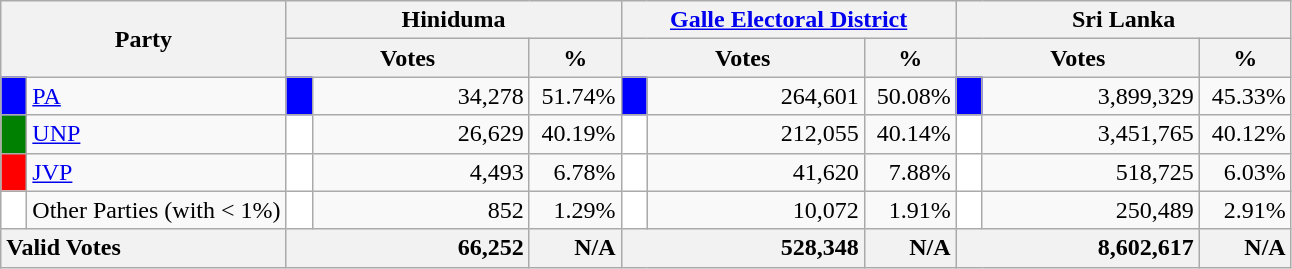<table class="wikitable">
<tr>
<th colspan="2" width="144px"rowspan="2">Party</th>
<th colspan="3" width="216px">Hiniduma</th>
<th colspan="3" width="216px"><a href='#'>Galle Electoral District</a></th>
<th colspan="3" width="216px">Sri Lanka</th>
</tr>
<tr>
<th colspan="2" width="144px">Votes</th>
<th>%</th>
<th colspan="2" width="144px">Votes</th>
<th>%</th>
<th colspan="2" width="144px">Votes</th>
<th>%</th>
</tr>
<tr>
<td style="background-color:blue;" width="10px"></td>
<td style="text-align:left;"><a href='#'>PA</a></td>
<td style="background-color:blue;" width="10px"></td>
<td style="text-align:right;">34,278</td>
<td style="text-align:right;">51.74%</td>
<td style="background-color:blue;" width="10px"></td>
<td style="text-align:right;">264,601</td>
<td style="text-align:right;">50.08%</td>
<td style="background-color:blue;" width="10px"></td>
<td style="text-align:right;">3,899,329</td>
<td style="text-align:right;">45.33%</td>
</tr>
<tr>
<td style="background-color:green;" width="10px"></td>
<td style="text-align:left;"><a href='#'>UNP</a></td>
<td style="background-color:white;" width="10px"></td>
<td style="text-align:right;">26,629</td>
<td style="text-align:right;">40.19%</td>
<td style="background-color:white;" width="10px"></td>
<td style="text-align:right;">212,055</td>
<td style="text-align:right;">40.14%</td>
<td style="background-color:white;" width="10px"></td>
<td style="text-align:right;">3,451,765</td>
<td style="text-align:right;">40.12%</td>
</tr>
<tr>
<td style="background-color:red;" width="10px"></td>
<td style="text-align:left;"><a href='#'>JVP</a></td>
<td style="background-color:white;" width="10px"></td>
<td style="text-align:right;">4,493</td>
<td style="text-align:right;">6.78%</td>
<td style="background-color:white;" width="10px"></td>
<td style="text-align:right;">41,620</td>
<td style="text-align:right;">7.88%</td>
<td style="background-color:white;" width="10px"></td>
<td style="text-align:right;">518,725</td>
<td style="text-align:right;">6.03%</td>
</tr>
<tr>
<td style="background-color:white;" width="10px"></td>
<td style="text-align:left;">Other Parties (with < 1%)</td>
<td style="background-color:white;" width="10px"></td>
<td style="text-align:right;">852</td>
<td style="text-align:right;">1.29%</td>
<td style="background-color:white;" width="10px"></td>
<td style="text-align:right;">10,072</td>
<td style="text-align:right;">1.91%</td>
<td style="background-color:white;" width="10px"></td>
<td style="text-align:right;">250,489</td>
<td style="text-align:right;">2.91%</td>
</tr>
<tr>
<th colspan="2" width="144px"style="text-align:left;">Valid Votes</th>
<th style="text-align:right;"colspan="2" width="144px">66,252</th>
<th style="text-align:right;">N/A</th>
<th style="text-align:right;"colspan="2" width="144px">528,348</th>
<th style="text-align:right;">N/A</th>
<th style="text-align:right;"colspan="2" width="144px">8,602,617</th>
<th style="text-align:right;">N/A</th>
</tr>
</table>
